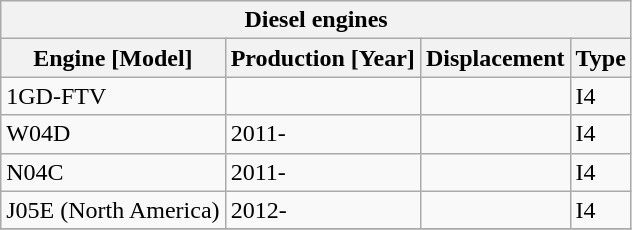<table class="wikitable sortable collapsible">
<tr>
<th colspan="4" style="text-align:center">Diesel engines</th>
</tr>
<tr>
<th>Engine [Model]</th>
<th>Production [Year]</th>
<th>Displacement</th>
<th>Type</th>
</tr>
<tr>
<td>1GD-FTV</td>
<td></td>
<td></td>
<td>I4</td>
</tr>
<tr>
<td>W04D</td>
<td>2011-</td>
<td></td>
<td>I4</td>
</tr>
<tr>
<td>N04C</td>
<td>2011-</td>
<td></td>
<td>I4</td>
</tr>
<tr>
<td>J05E (North America)</td>
<td>2012-</td>
<td></td>
<td>I4</td>
</tr>
<tr>
</tr>
</table>
